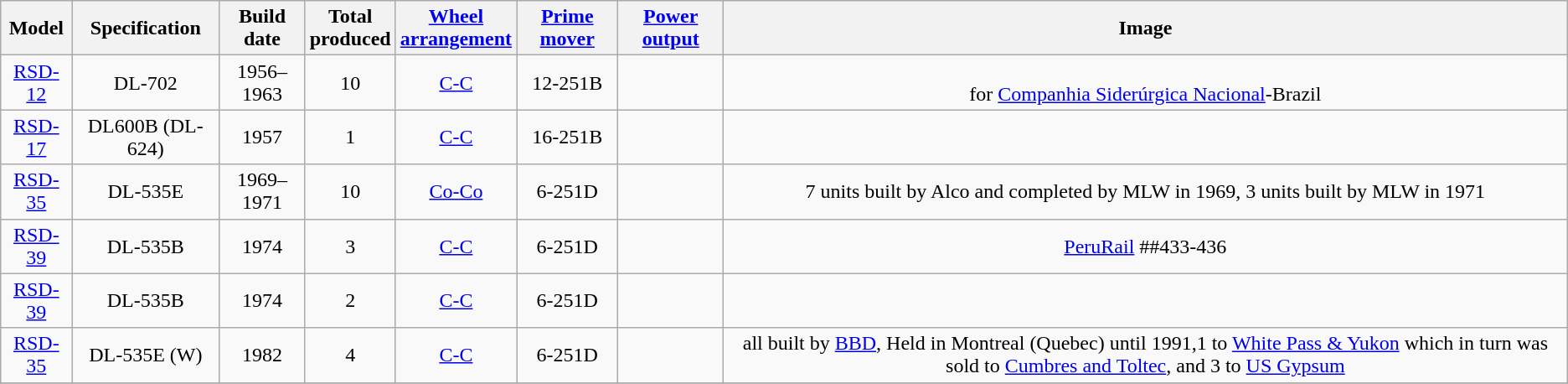<table class="wikitable sortable">
<tr>
<th>Model</th>
<th>Specification</th>
<th>Build date</th>
<th>Total<br>produced</th>
<th class="unsortable"><a href='#'>Wheel<br>arrangement</a></th>
<th><a href='#'>Prime mover</a></th>
<th><a href='#'>Power output</a></th>
<th class="unsortable">Image</th>
</tr>
<tr style=text-align:center>
<td><a href='#'>RSD-12</a></td>
<td>DL-702</td>
<td>1956–1963</td>
<td>10</td>
<td><a href='#'>C-C</a></td>
<td>12-251B</td>
<td></td>
<td><br>for <a href='#'>Companhia Siderúrgica Nacional</a>-Brazil</td>
</tr>
<tr style=text-align:center>
<td><a href='#'>RSD-17</a></td>
<td>DL600B (DL-624)</td>
<td>1957</td>
<td>1</td>
<td><a href='#'>C-C</a></td>
<td>16-251B</td>
<td></td>
<td></td>
</tr>
<tr style=text-align:center>
<td><a href='#'>RSD-35</a></td>
<td>DL-535E</td>
<td>1969–1971</td>
<td>10</td>
<td><a href='#'>Co-Co</a></td>
<td>6-251D</td>
<td></td>
<td>7 units built by Alco and completed by MLW in 1969, 3 units built by MLW in 1971</td>
</tr>
<tr style=text-align:center>
<td><a href='#'>RSD-39</a></td>
<td>DL-535B</td>
<td>1974</td>
<td>3</td>
<td><a href='#'>C-C</a></td>
<td>6-251D</td>
<td></td>
<td><a href='#'>PeruRail</a> ##433-436</td>
</tr>
<tr style=text-align:center>
<td><a href='#'>RSD-39</a></td>
<td>DL-535B</td>
<td>1974</td>
<td>2</td>
<td><a href='#'>C-C</a></td>
<td>6-251D</td>
<td></td>
<td></td>
</tr>
<tr style=text-align:center>
<td><a href='#'>RSD-35</a></td>
<td>DL-535E (W)</td>
<td>1982</td>
<td>4</td>
<td><a href='#'>C-C</a></td>
<td>6-251D</td>
<td></td>
<td>all built by <a href='#'>BBD</a>, Held in Montreal (Quebec) until 1991,1 to <a href='#'>White Pass & Yukon</a> which in turn was sold to <a href='#'>Cumbres and Toltec</a>, and 3 to <a href='#'>US Gypsum</a></td>
</tr>
<tr style=text-align:center>
</tr>
</table>
